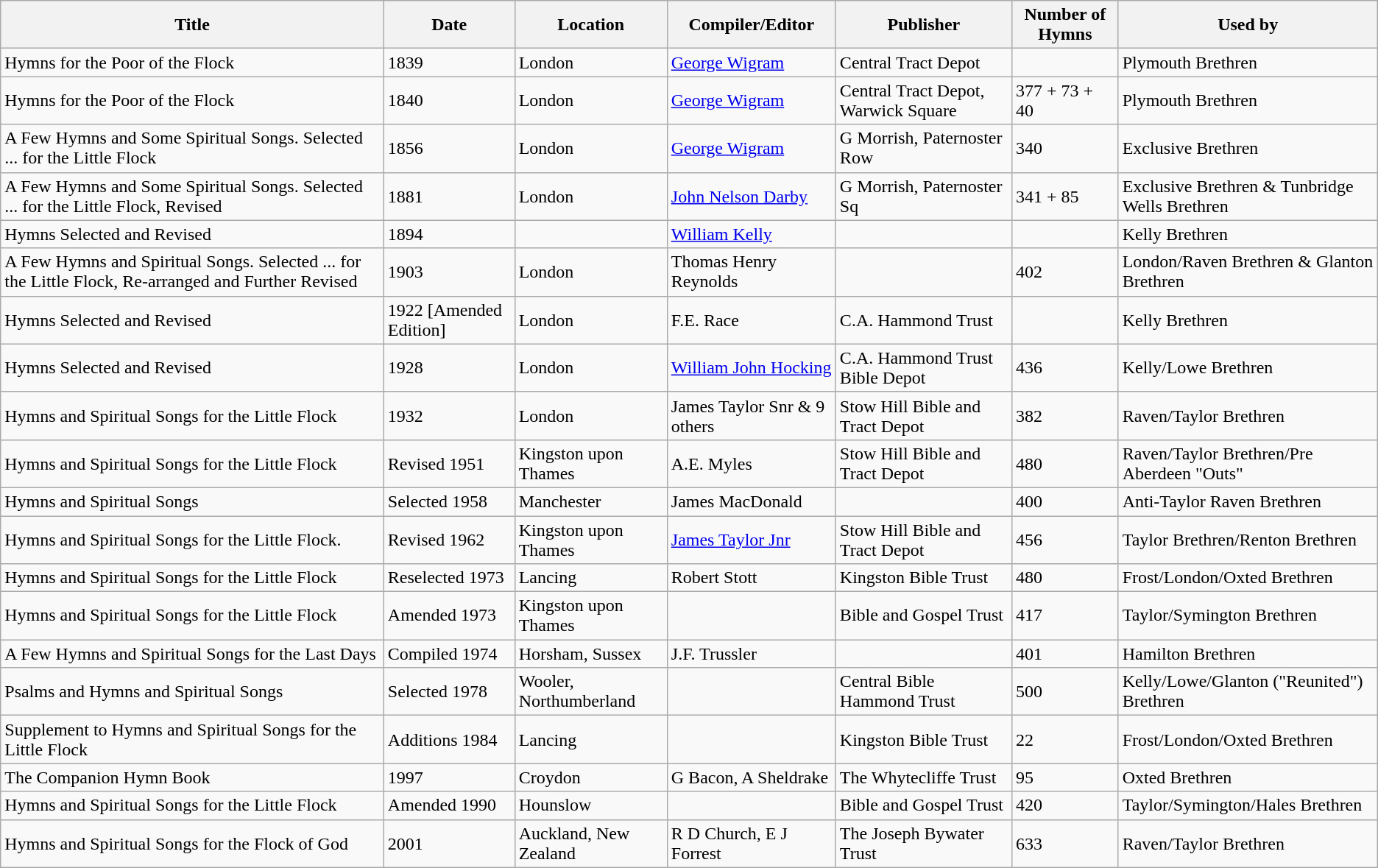<table class="wikitable">
<tr>
<th>Title</th>
<th>Date</th>
<th>Location</th>
<th>Compiler/Editor</th>
<th>Publisher</th>
<th>Number of Hymns</th>
<th>Used by</th>
</tr>
<tr>
<td>Hymns for the Poor of the Flock</td>
<td>1839</td>
<td>London</td>
<td><a href='#'>George Wigram</a></td>
<td>Central Tract Depot</td>
<td></td>
<td>Plymouth Brethren</td>
</tr>
<tr>
<td>Hymns for the Poor of the Flock</td>
<td>1840</td>
<td>London</td>
<td><a href='#'>George Wigram</a></td>
<td>Central Tract Depot, Warwick Square</td>
<td>377 + 73 + 40</td>
<td>Plymouth Brethren</td>
</tr>
<tr>
<td>A Few Hymns and Some Spiritual Songs. Selected ... for the Little Flock</td>
<td>1856</td>
<td>London</td>
<td><a href='#'>George Wigram</a></td>
<td>G Morrish, Paternoster Row</td>
<td>340</td>
<td>Exclusive Brethren</td>
</tr>
<tr>
<td>A Few Hymns and Some Spiritual Songs. Selected ... for the Little Flock, Revised</td>
<td>1881</td>
<td>London</td>
<td><a href='#'>John Nelson Darby</a></td>
<td>G Morrish, Paternoster Sq</td>
<td>341 + 85</td>
<td>Exclusive Brethren & Tunbridge Wells Brethren</td>
</tr>
<tr>
<td>Hymns Selected and Revised</td>
<td>1894</td>
<td></td>
<td><a href='#'>William Kelly</a></td>
<td></td>
<td></td>
<td>Kelly Brethren</td>
</tr>
<tr>
<td>A Few Hymns and Spiritual Songs. Selected ... for the Little Flock, Re-arranged and Further Revised</td>
<td>1903</td>
<td>London</td>
<td>Thomas Henry Reynolds</td>
<td></td>
<td>402</td>
<td>London/Raven Brethren & Glanton Brethren</td>
</tr>
<tr>
<td>Hymns Selected and Revised</td>
<td>1922 [Amended Edition]</td>
<td>London</td>
<td>F.E. Race</td>
<td>C.A. Hammond Trust</td>
<td></td>
<td>Kelly Brethren</td>
</tr>
<tr>
<td>Hymns Selected and Revised</td>
<td>1928</td>
<td>London</td>
<td><a href='#'>William John Hocking</a></td>
<td>C.A. Hammond Trust Bible Depot</td>
<td>436</td>
<td>Kelly/Lowe Brethren</td>
</tr>
<tr>
<td>Hymns and Spiritual Songs for the Little Flock</td>
<td>1932</td>
<td>London</td>
<td>James Taylor Snr & 9 others</td>
<td>Stow Hill Bible and Tract Depot</td>
<td>382</td>
<td>Raven/Taylor Brethren</td>
</tr>
<tr>
<td>Hymns and Spiritual Songs for the Little Flock</td>
<td>Revised 1951</td>
<td>Kingston upon Thames</td>
<td>A.E. Myles</td>
<td>Stow Hill Bible and Tract Depot</td>
<td>480</td>
<td>Raven/Taylor Brethren/Pre Aberdeen "Outs"</td>
</tr>
<tr>
<td>Hymns and Spiritual Songs</td>
<td>Selected 1958</td>
<td>Manchester</td>
<td>James MacDonald</td>
<td></td>
<td>400</td>
<td>Anti-Taylor Raven Brethren</td>
</tr>
<tr>
<td>Hymns and Spiritual Songs for the Little Flock.</td>
<td>Revised 1962</td>
<td>Kingston upon Thames</td>
<td><a href='#'>James Taylor Jnr</a></td>
<td>Stow Hill Bible and Tract Depot</td>
<td>456</td>
<td>Taylor Brethren/Renton Brethren</td>
</tr>
<tr>
<td>Hymns and Spiritual Songs for the Little Flock</td>
<td>Reselected 1973</td>
<td>Lancing</td>
<td>Robert Stott</td>
<td>Kingston Bible Trust</td>
<td>480</td>
<td>Frost/London/Oxted Brethren</td>
</tr>
<tr>
<td>Hymns and Spiritual Songs for the Little Flock</td>
<td>Amended 1973</td>
<td>Kingston upon Thames</td>
<td></td>
<td>Bible and Gospel Trust</td>
<td>417</td>
<td>Taylor/Symington Brethren</td>
</tr>
<tr>
<td>A Few Hymns and Spiritual Songs for the Last Days</td>
<td>Compiled 1974</td>
<td>Horsham, Sussex</td>
<td>J.F. Trussler</td>
<td></td>
<td>401</td>
<td>Hamilton Brethren</td>
</tr>
<tr>
<td>Psalms and Hymns and Spiritual Songs</td>
<td>Selected 1978</td>
<td>Wooler, Northumberland</td>
<td></td>
<td>Central Bible Hammond Trust</td>
<td>500</td>
<td>Kelly/Lowe/Glanton ("Reunited") Brethren</td>
</tr>
<tr>
<td>Supplement to Hymns and Spiritual Songs for the Little Flock</td>
<td>Additions 1984</td>
<td>Lancing</td>
<td></td>
<td>Kingston Bible Trust</td>
<td>22</td>
<td>Frost/London/Oxted Brethren</td>
</tr>
<tr>
<td>The Companion Hymn Book</td>
<td>1997</td>
<td>Croydon</td>
<td>G Bacon, A Sheldrake</td>
<td>The Whytecliffe Trust</td>
<td>95</td>
<td>Oxted Brethren</td>
</tr>
<tr>
<td>Hymns and Spiritual Songs for the Little Flock</td>
<td>Amended 1990</td>
<td>Hounslow</td>
<td></td>
<td>Bible and Gospel Trust</td>
<td>420</td>
<td>Taylor/Symington/Hales Brethren</td>
</tr>
<tr>
<td>Hymns and Spiritual Songs for the Flock of God</td>
<td>2001</td>
<td>Auckland, New Zealand</td>
<td>R D Church, E J Forrest</td>
<td>The Joseph Bywater Trust</td>
<td>633</td>
<td>Raven/Taylor Brethren</td>
</tr>
</table>
